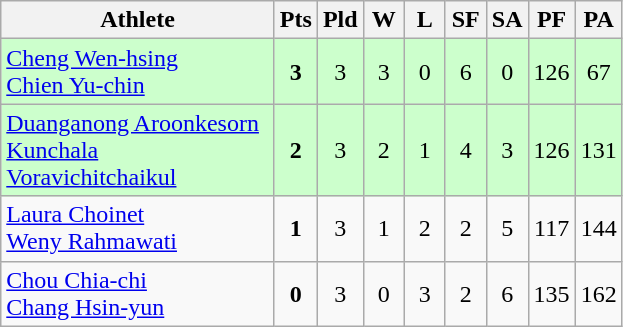<table class=wikitable style="text-align:center">
<tr>
<th width=175>Athlete</th>
<th width=20>Pts</th>
<th width=20>Pld</th>
<th width=20>W</th>
<th width=20>L</th>
<th width=20>SF</th>
<th width=20>SA</th>
<th width=20>PF</th>
<th width=20>PA</th>
</tr>
<tr bgcolor=ccffcc>
<td style="text-align:left"> <a href='#'>Cheng Wen-hsing</a><br> <a href='#'>Chien Yu-chin</a></td>
<td><strong>3</strong></td>
<td>3</td>
<td>3</td>
<td>0</td>
<td>6</td>
<td>0</td>
<td>126</td>
<td>67</td>
</tr>
<tr bgcolor=ccffcc>
<td style="text-align:left"> <a href='#'>Duanganong Aroonkesorn</a><br> <a href='#'>Kunchala Voravichitchaikul</a></td>
<td><strong>2</strong></td>
<td>3</td>
<td>2</td>
<td>1</td>
<td>4</td>
<td>3</td>
<td>126</td>
<td>131</td>
</tr>
<tr bgcolor=>
<td style="text-align:left"> <a href='#'>Laura Choinet</a><br> <a href='#'>Weny Rahmawati</a></td>
<td><strong>1</strong></td>
<td>3</td>
<td>1</td>
<td>2</td>
<td>2</td>
<td>5</td>
<td>117</td>
<td>144</td>
</tr>
<tr bgcolor=>
<td style="text-align:left"> <a href='#'>Chou Chia-chi</a><br> <a href='#'>Chang Hsin-yun</a></td>
<td><strong>0</strong></td>
<td>3</td>
<td>0</td>
<td>3</td>
<td>2</td>
<td>6</td>
<td>135</td>
<td>162</td>
</tr>
</table>
